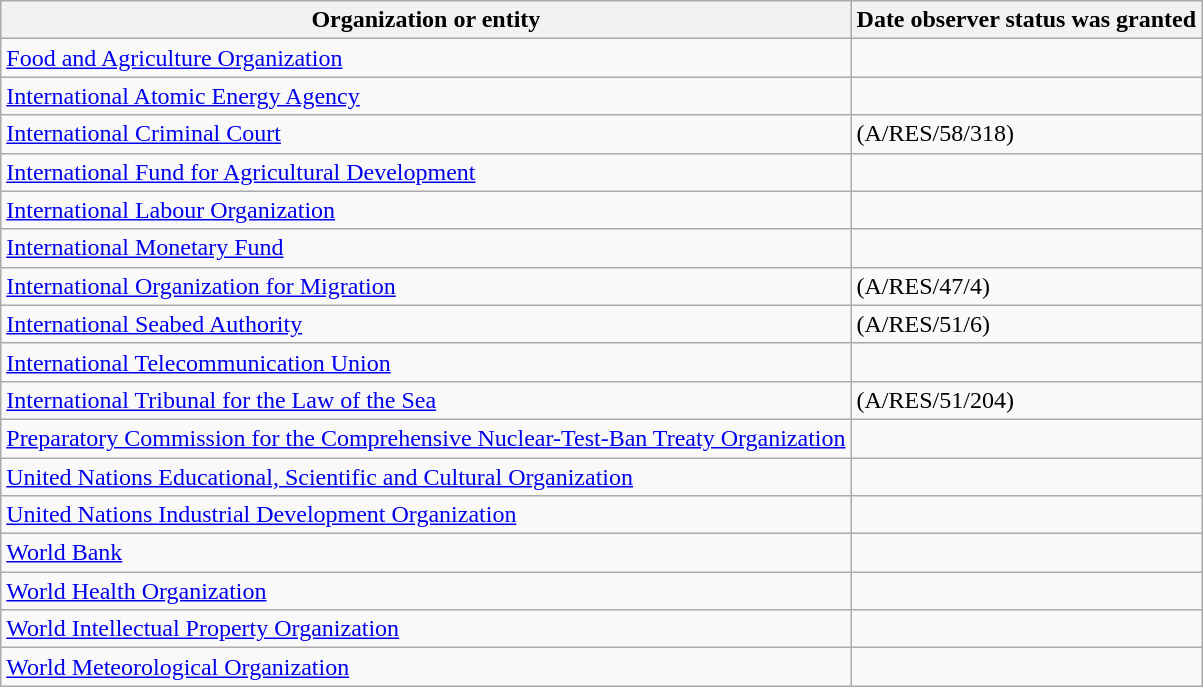<table class="wikitable sortable">
<tr>
<th>Organization or entity</th>
<th>Date observer status was granted</th>
</tr>
<tr>
<td> <a href='#'>Food and Agriculture Organization</a></td>
<td></td>
</tr>
<tr>
<td> <a href='#'>International Atomic Energy Agency</a></td>
<td></td>
</tr>
<tr>
<td> <a href='#'>International Criminal Court</a></td>
<td> (A/RES/58/318)</td>
</tr>
<tr>
<td><a href='#'>International Fund for Agricultural Development</a></td>
<td></td>
</tr>
<tr>
<td> <a href='#'>International Labour Organization</a></td>
<td></td>
</tr>
<tr>
<td> <a href='#'>International Monetary Fund</a></td>
<td></td>
</tr>
<tr>
<td><a href='#'>International Organization for Migration</a></td>
<td> (A/RES/47/4)</td>
</tr>
<tr>
<td><a href='#'>International Seabed Authority</a></td>
<td> (A/RES/51/6)</td>
</tr>
<tr>
<td> <a href='#'>International Telecommunication Union</a></td>
<td></td>
</tr>
<tr>
<td><a href='#'>International Tribunal for the Law of the Sea</a></td>
<td> (A/RES/51/204)</td>
</tr>
<tr>
<td><a href='#'>Preparatory Commission for the Comprehensive Nuclear-Test-Ban Treaty Organization</a></td>
<td></td>
</tr>
<tr>
<td> <a href='#'>United Nations Educational, Scientific and Cultural Organization</a></td>
<td></td>
</tr>
<tr>
<td> <a href='#'>United Nations Industrial Development Organization</a></td>
<td></td>
</tr>
<tr>
<td> <a href='#'>World Bank</a></td>
<td></td>
</tr>
<tr>
<td> <a href='#'>World Health Organization</a></td>
<td></td>
</tr>
<tr>
<td><a href='#'>World Intellectual Property Organization</a></td>
<td></td>
</tr>
<tr>
<td> <a href='#'>World Meteorological Organization</a></td>
<td></td>
</tr>
</table>
